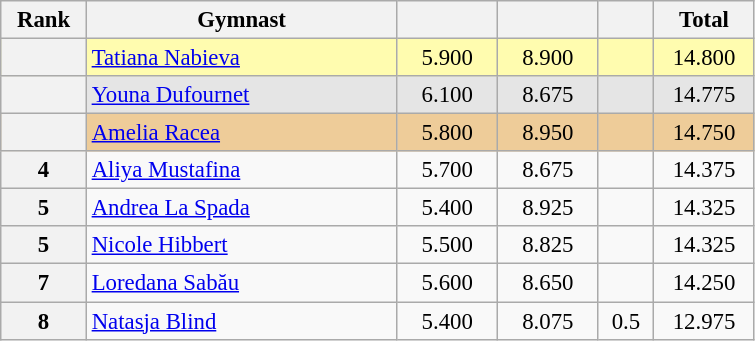<table class="wikitable sortable" style="text-align:center; font-size:95%">
<tr>
<th scope="col" style="width:50px;">Rank</th>
<th scope="col" style="width:200px;">Gymnast</th>
<th scope="col" style="width:60px;"></th>
<th scope="col" style="width:60px;"></th>
<th scope="col" style="width:30px;"></th>
<th scope="col" style="width:60px;">Total</th>
</tr>
<tr style="background:#fffcaf;">
<th scope=row style="text-align:center"></th>
<td style="text-align:left;"> <a href='#'>Tatiana Nabieva</a></td>
<td>5.900</td>
<td>8.900</td>
<td></td>
<td>14.800</td>
</tr>
<tr style="background:#e5e5e5;">
<th scope=row style="text-align:center"></th>
<td style="text-align:left;"> <a href='#'>Youna Dufournet</a></td>
<td>6.100</td>
<td>8.675</td>
<td></td>
<td>14.775</td>
</tr>
<tr style="background:#ec9;">
<th scope=row style="text-align:center"></th>
<td style="text-align:left;"> <a href='#'>Amelia Racea</a></td>
<td>5.800</td>
<td>8.950</td>
<td></td>
<td>14.750</td>
</tr>
<tr>
<th scope=row style="text-align:center">4</th>
<td style="text-align:left;"> <a href='#'>Aliya Mustafina</a></td>
<td>5.700</td>
<td>8.675</td>
<td></td>
<td>14.375</td>
</tr>
<tr>
<th scope=row style="text-align:center">5</th>
<td style="text-align:left;"> <a href='#'>Andrea La Spada</a></td>
<td>5.400</td>
<td>8.925</td>
<td></td>
<td>14.325</td>
</tr>
<tr>
<th scope=row style="text-align:center">5</th>
<td style="text-align:left;"> <a href='#'>Nicole Hibbert</a></td>
<td>5.500</td>
<td>8.825</td>
<td></td>
<td>14.325</td>
</tr>
<tr>
<th scope=row style="text-align:center">7</th>
<td style="text-align:left;"> <a href='#'>Loredana Sabău</a></td>
<td>5.600</td>
<td>8.650</td>
<td></td>
<td>14.250</td>
</tr>
<tr>
<th scope=row style="text-align:center">8</th>
<td style="text-align:left;"> <a href='#'>Natasja Blind</a></td>
<td>5.400</td>
<td>8.075</td>
<td>0.5</td>
<td>12.975</td>
</tr>
</table>
